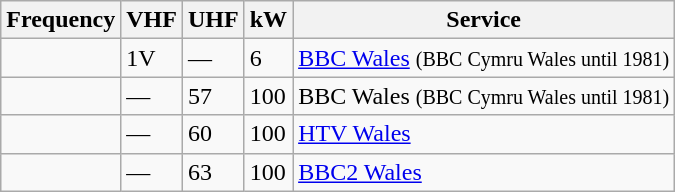<table class="wikitable sortable">
<tr>
<th>Frequency</th>
<th>VHF</th>
<th>UHF</th>
<th>kW</th>
<th>Service</th>
</tr>
<tr>
<td></td>
<td>1V</td>
<td>—</td>
<td>6</td>
<td><a href='#'>BBC Wales</a> <small>(BBC Cymru Wales until 1981)</small></td>
</tr>
<tr>
<td></td>
<td>—</td>
<td>57</td>
<td>100</td>
<td>BBC Wales <small>(BBC Cymru Wales until 1981)</small></td>
</tr>
<tr>
<td></td>
<td>—</td>
<td>60</td>
<td>100</td>
<td><a href='#'>HTV Wales</a></td>
</tr>
<tr>
<td></td>
<td>—</td>
<td>63</td>
<td>100</td>
<td><a href='#'>BBC2 Wales</a></td>
</tr>
</table>
